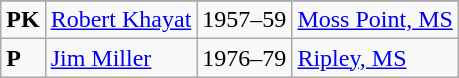<table class="wikitable">
<tr>
</tr>
<tr>
<td><strong>PK</strong></td>
<td><a href='#'>Robert Khayat</a></td>
<td>1957–59</td>
<td><a href='#'>Moss Point, MS</a></td>
</tr>
<tr>
<td><strong>P</strong></td>
<td><a href='#'>Jim Miller</a></td>
<td>1976–79</td>
<td><a href='#'>Ripley, MS</a></td>
</tr>
</table>
